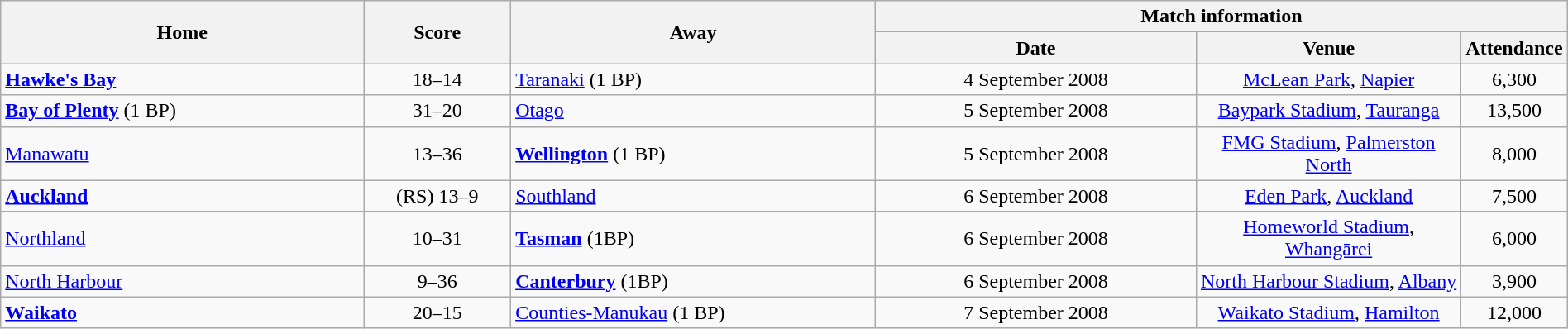<table class="wikitable" style="text-align:center" width=100%>
<tr>
<th rowspan=2 width=25%>Home</th>
<th rowspan=2 width=10%>Score</th>
<th rowspan=2 width=25%>Away</th>
<th colspan=6>Match information</th>
</tr>
<tr>
<th width=22%>Date</th>
<th width=22%>Venue</th>
<th width=22%>Attendance</th>
</tr>
<tr>
<td style="text-align:left"><strong><a href='#'>Hawke's Bay</a></strong></td>
<td>18–14</td>
<td style="text-align:left"><a href='#'>Taranaki</a> (1 BP)</td>
<td>4 September 2008</td>
<td><a href='#'>McLean Park</a>, <a href='#'>Napier</a></td>
<td>6,300</td>
</tr>
<tr>
<td style="text-align:left"><strong><a href='#'>Bay of Plenty</a></strong> (1 BP)</td>
<td>31–20</td>
<td style="text-align:left"><a href='#'>Otago</a></td>
<td>5 September 2008</td>
<td><a href='#'>Baypark Stadium</a>, <a href='#'>Tauranga</a></td>
<td>13,500</td>
</tr>
<tr>
<td style="text-align:left"><a href='#'>Manawatu</a></td>
<td>13–36</td>
<td style="text-align:left"><strong><a href='#'>Wellington</a></strong> (1 BP)</td>
<td>5 September 2008</td>
<td><a href='#'>FMG Stadium</a>, <a href='#'>Palmerston North</a></td>
<td>8,000</td>
</tr>
<tr>
<td style="text-align:left"><strong><a href='#'>Auckland</a></strong></td>
<td>(RS) 13–9</td>
<td style="text-align:left"><a href='#'>Southland</a></td>
<td>6 September 2008</td>
<td><a href='#'>Eden Park</a>, <a href='#'>Auckland</a></td>
<td>7,500</td>
</tr>
<tr>
<td style="text-align:left"><a href='#'>Northland</a></td>
<td>10–31</td>
<td style="text-align:left"><strong><a href='#'>Tasman</a></strong> (1BP)</td>
<td>6 September 2008</td>
<td><a href='#'>Homeworld Stadium</a>, <a href='#'>Whangārei</a></td>
<td>6,000</td>
</tr>
<tr>
<td style="text-align:left"><a href='#'>North Harbour</a></td>
<td>9–36</td>
<td style="text-align:left"><strong><a href='#'>Canterbury</a></strong> (1BP)</td>
<td>6 September 2008</td>
<td><a href='#'>North Harbour Stadium</a>, <a href='#'>Albany</a></td>
<td>3,900</td>
</tr>
<tr>
<td style="text-align:left"><strong><a href='#'>Waikato</a></strong></td>
<td>20–15</td>
<td style="text-align:left"><a href='#'>Counties-Manukau</a> (1 BP)</td>
<td>7 September 2008</td>
<td><a href='#'>Waikato Stadium</a>, <a href='#'>Hamilton</a></td>
<td>12,000</td>
</tr>
</table>
